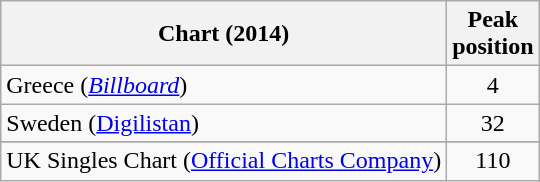<table class="wikitable sortable plainrowheaders">
<tr>
<th>Chart (2014)</th>
<th>Peak<br>position</th>
</tr>
<tr>
<td>Greece (<em><a href='#'>Billboard</a></em>)</td>
<td align="center">4</td>
</tr>
<tr>
<td>Sweden (<a href='#'>Digilistan</a>)</td>
<td align="center">32</td>
</tr>
<tr>
</tr>
<tr>
</tr>
<tr>
</tr>
<tr>
<td align="left">UK Singles Chart (<a href='#'>Official Charts Company</a>)</td>
<td style="text-align:center;">110</td>
</tr>
</table>
